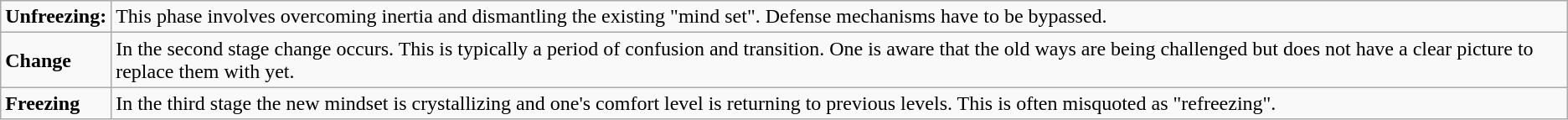<table class="wikitable">
<tr>
<td><strong>Unfreezing:</strong></td>
<td>This phase involves overcoming inertia and dismantling the existing "mind set". Defense mechanisms have to be bypassed.</td>
</tr>
<tr>
<td><strong>Change</strong></td>
<td>In the second stage change occurs. This is typically a period of confusion and transition. One is aware that the old ways are being challenged but does not have a clear picture to replace them with yet.</td>
</tr>
<tr>
<td><strong>Freezing</strong></td>
<td>In the third stage the new mindset is crystallizing and one's comfort level is returning to previous levels. This is often misquoted as "refreezing".</td>
</tr>
</table>
